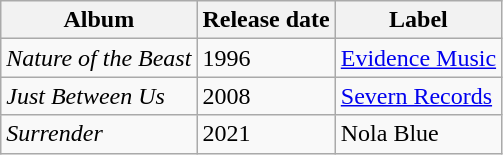<table class="wikitable">
<tr>
<th>Album</th>
<th>Release date</th>
<th>Label</th>
</tr>
<tr>
<td><em>Nature of the Beast</em></td>
<td>1996</td>
<td><a href='#'>Evidence Music</a></td>
</tr>
<tr>
<td><em>Just Between Us</em></td>
<td>2008</td>
<td><a href='#'>Severn Records</a></td>
</tr>
<tr>
<td><em>Surrender</em></td>
<td>2021</td>
<td>Nola Blue</td>
</tr>
</table>
